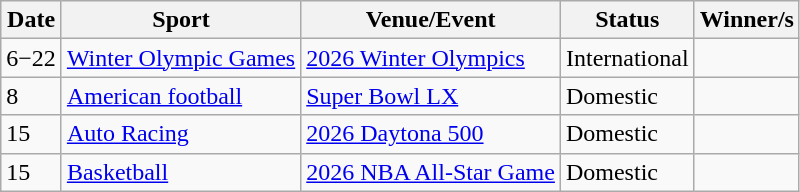<table class="wikitable source">
<tr>
<th>Date</th>
<th>Sport</th>
<th>Venue/Event</th>
<th>Status</th>
<th>Winner/s</th>
</tr>
<tr>
<td>6−22</td>
<td><a href='#'>Winter Olympic Games</a></td>
<td> <a href='#'>2026 Winter Olympics</a></td>
<td>International</td>
<td></td>
</tr>
<tr>
<td>8</td>
<td><a href='#'>American football</a></td>
<td> <a href='#'>Super Bowl LX</a></td>
<td>Domestic</td>
<td></td>
</tr>
<tr>
<td>15</td>
<td><a href='#'>Auto Racing</a></td>
<td> <a href='#'>2026 Daytona 500</a></td>
<td>Domestic</td>
<td></td>
</tr>
<tr>
<td>15</td>
<td><a href='#'>Basketball</a></td>
<td> <a href='#'>2026 NBA All-Star Game</a></td>
<td>Domestic</td>
<td></td>
</tr>
</table>
